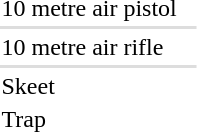<table>
<tr>
<td>10 metre air pistol<br></td>
<td></td>
<td></td>
<td></td>
</tr>
<tr bgcolor=#DDDDDD>
<td colspan=7></td>
</tr>
<tr>
<td>10 metre air rifle<br></td>
<td></td>
<td></td>
<td></td>
</tr>
<tr bgcolor=#DDDDDD>
<td colspan=7></td>
</tr>
<tr>
<td>Skeet<br></td>
<td></td>
<td></td>
<td></td>
</tr>
<tr>
<td>Trap<br></td>
<td></td>
<td></td>
<td></td>
</tr>
</table>
